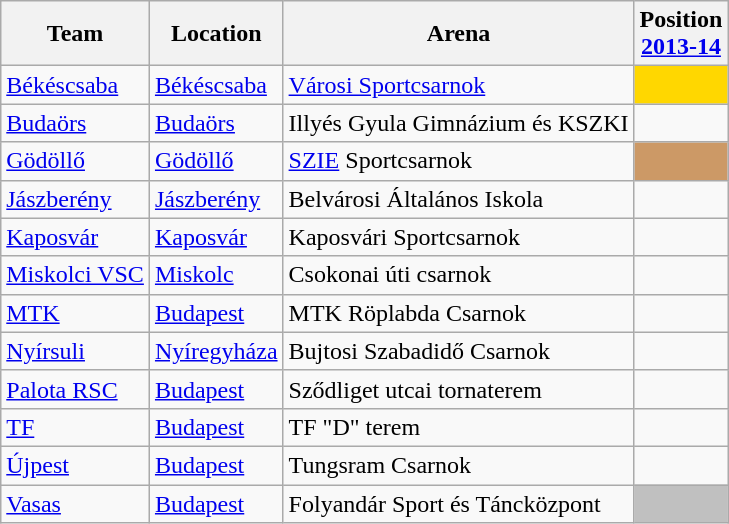<table class="wikitable sortable" style="text-align: left;">
<tr>
<th>Team</th>
<th>Location</th>
<th>Arena</th>
<th>Position<br><a href='#'>2013-14</a></th>
</tr>
<tr>
<td><a href='#'>Békéscsaba</a></td>
<td><a href='#'>Békéscsaba</a></td>
<td><a href='#'>Városi Sportcsarnok</a></td>
<td style="background:gold"></td>
</tr>
<tr>
<td><a href='#'>Budaörs</a></td>
<td><a href='#'>Budaörs</a></td>
<td>Illyés Gyula Gimnázium és KSZKI</td>
<td></td>
</tr>
<tr>
<td><a href='#'>Gödöllő</a></td>
<td><a href='#'>Gödöllő</a></td>
<td><a href='#'>SZIE</a> Sportcsarnok</td>
<td style="background:#cc9966"></td>
</tr>
<tr>
<td><a href='#'>Jászberény</a></td>
<td><a href='#'>Jászberény</a></td>
<td>Belvárosi Általános Iskola</td>
<td></td>
</tr>
<tr>
<td><a href='#'>Kaposvár</a></td>
<td><a href='#'>Kaposvár</a></td>
<td>Kaposvári Sportcsarnok</td>
<td></td>
</tr>
<tr>
<td><a href='#'>Miskolci VSC</a></td>
<td><a href='#'>Miskolc</a></td>
<td>Csokonai úti csarnok</td>
<td></td>
</tr>
<tr>
<td><a href='#'>MTK</a></td>
<td><a href='#'>Budapest</a></td>
<td>MTK Röplabda Csarnok</td>
<td></td>
</tr>
<tr>
<td><a href='#'>Nyírsuli</a></td>
<td><a href='#'>Nyíregyháza</a></td>
<td>Bujtosi Szabadidő Csarnok</td>
<td></td>
</tr>
<tr>
<td><a href='#'>Palota RSC</a></td>
<td><a href='#'>Budapest</a></td>
<td>Sződliget utcai tornaterem</td>
<td></td>
</tr>
<tr>
<td><a href='#'>TF</a></td>
<td><a href='#'>Budapest</a></td>
<td>TF "D" terem</td>
<td></td>
</tr>
<tr>
<td><a href='#'>Újpest</a></td>
<td><a href='#'>Budapest</a></td>
<td>Tungsram Csarnok</td>
<td></td>
</tr>
<tr>
<td><a href='#'>Vasas</a></td>
<td><a href='#'>Budapest</a></td>
<td>Folyandár Sport és Táncközpont</td>
<td style="background:silver"></td>
</tr>
</table>
